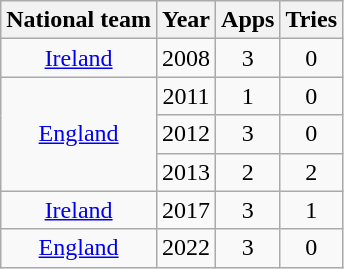<table class="wikitable" style="text-align: center;">
<tr>
<th>National team</th>
<th>Year</th>
<th>Apps</th>
<th>Tries</th>
</tr>
<tr>
<td><a href='#'>Ireland</a></td>
<td>2008</td>
<td>3</td>
<td>0</td>
</tr>
<tr>
<td rowspan=3><a href='#'>England</a></td>
<td>2011</td>
<td>1</td>
<td>0</td>
</tr>
<tr>
<td>2012</td>
<td>3</td>
<td>0</td>
</tr>
<tr>
<td>2013</td>
<td>2</td>
<td>2</td>
</tr>
<tr>
<td><a href='#'>Ireland</a></td>
<td>2017</td>
<td>3</td>
<td>1</td>
</tr>
<tr>
<td><a href='#'>England</a></td>
<td>2022</td>
<td>3</td>
<td>0</td>
</tr>
</table>
